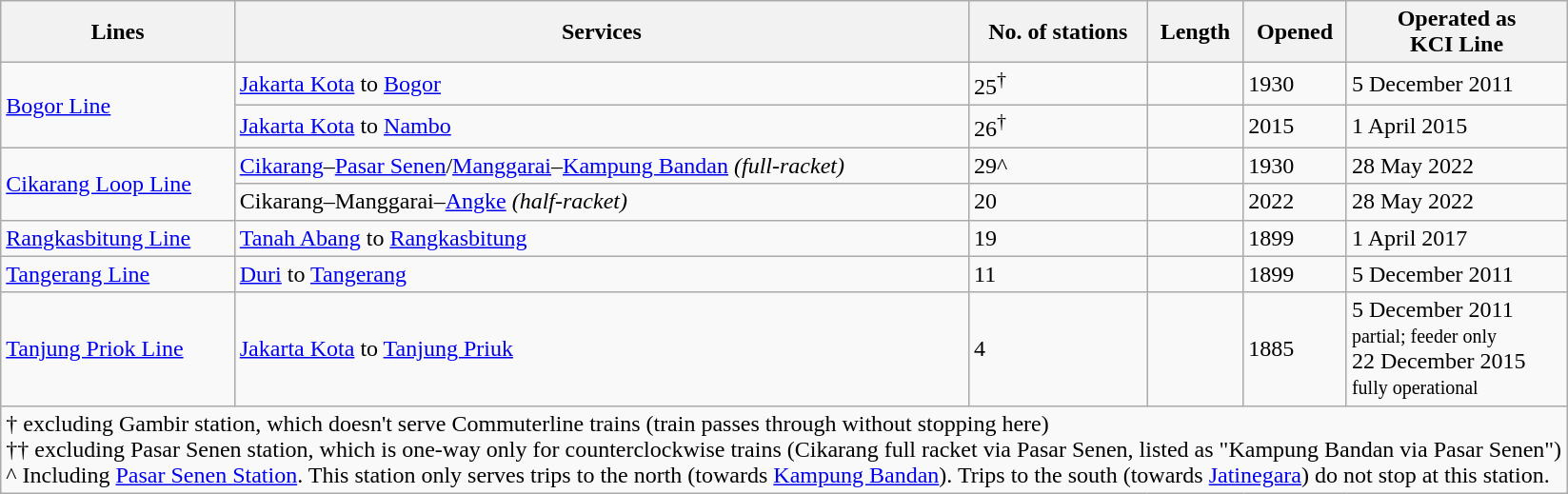<table class="wikitable">
<tr>
<th style="border-bottom">Lines</th>
<th style="border-bottom">Services</th>
<th>No. of stations</th>
<th>Length</th>
<th>Opened</th>
<th>Operated as<br>KCI Line</th>
</tr>
<tr>
<td rowspan="2"> <a href='#'>Bogor Line</a></td>
<td><a href='#'>Jakarta Kota</a> to <a href='#'>Bogor</a></td>
<td>25<sup>†</sup></td>
<td></td>
<td>1930</td>
<td>5 December 2011</td>
</tr>
<tr>
<td><a href='#'>Jakarta Kota</a> to <a href='#'>Nambo</a></td>
<td>26<sup>†</sup></td>
<td></td>
<td>2015</td>
<td>1 April 2015</td>
</tr>
<tr>
<td rowspan="2"> <a href='#'>Cikarang Loop Line</a></td>
<td><a href='#'>Cikarang</a>–<a href='#'>Pasar Senen</a>/<a href='#'>Manggarai</a>–<a href='#'>Kampung Bandan</a> <em>(full-racket)</em></td>
<td>29^</td>
<td></td>
<td>1930</td>
<td>28 May 2022</td>
</tr>
<tr>
<td>Cikarang–Manggarai–<a href='#'>Angke</a> <em>(half-racket)</em></td>
<td>20</td>
<td></td>
<td>2022</td>
<td>28 May 2022</td>
</tr>
<tr>
<td> <a href='#'>Rangkasbitung Line</a></td>
<td><a href='#'>Tanah Abang</a> to <a href='#'>Rangkasbitung</a></td>
<td>19</td>
<td></td>
<td>1899</td>
<td>1 April 2017</td>
</tr>
<tr>
<td> <a href='#'>Tangerang Line</a></td>
<td><a href='#'>Duri</a> to <a href='#'>Tangerang</a></td>
<td>11</td>
<td></td>
<td>1899</td>
<td>5 December 2011</td>
</tr>
<tr>
<td> <a href='#'>Tanjung Priok Line</a></td>
<td><a href='#'>Jakarta Kota</a> to <a href='#'>Tanjung Priuk</a></td>
<td>4</td>
<td></td>
<td>1885</td>
<td>5 December 2011<br> <small>partial; feeder only</small><br>22 December 2015<br> <small>fully operational</small></td>
</tr>
<tr>
<td colspan="6">† excluding Gambir station, which doesn't serve Commuterline trains (train passes through without stopping here)<br>†† excluding Pasar Senen station, which is one-way only for counterclockwise trains (Cikarang full racket via Pasar Senen, listed as "Kampung Bandan via Pasar Senen")<br>^ Including <a href='#'>Pasar Senen Station</a>. This station only serves trips to the north (towards <a href='#'>Kampung Bandan</a>). Trips to the south (towards <a href='#'>Jatinegara</a>) do not stop at this station.</td>
</tr>
</table>
